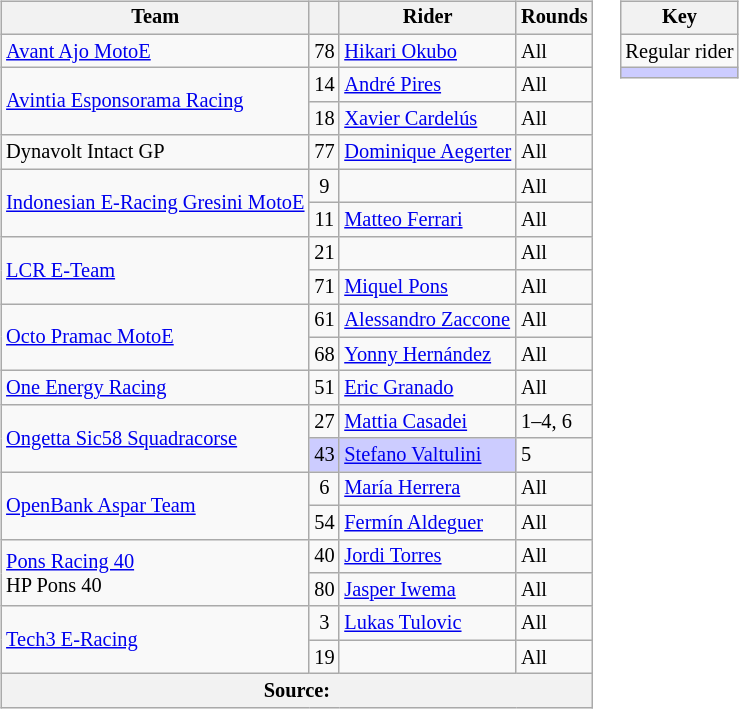<table>
<tr>
<td><br><table class="wikitable" style="font-size: 85%;">
<tr>
<th>Team</th>
<th></th>
<th>Rider</th>
<th>Rounds</th>
</tr>
<tr>
<td> <a href='#'>Avant Ajo MotoE</a></td>
<td align=center>78</td>
<td> <a href='#'>Hikari Okubo</a></td>
<td>All</td>
</tr>
<tr>
<td rowspan=2> <a href='#'>Avintia Esponsorama Racing</a></td>
<td align=center>14</td>
<td> <a href='#'>André Pires</a></td>
<td>All</td>
</tr>
<tr>
<td align=center>18</td>
<td> <a href='#'>Xavier Cardelús</a></td>
<td>All</td>
</tr>
<tr>
<td> Dynavolt Intact GP</td>
<td align=center>77</td>
<td nowrap> <a href='#'>Dominique Aegerter</a></td>
<td>All</td>
</tr>
<tr>
<td nowrap rowspan=2> <a href='#'>Indonesian E-Racing Gresini MotoE</a></td>
<td align=center>9</td>
<td> </td>
<td>All</td>
</tr>
<tr>
<td align=center>11</td>
<td> <a href='#'>Matteo Ferrari</a></td>
<td>All</td>
</tr>
<tr>
<td rowspan=2> <a href='#'>LCR E-Team</a></td>
<td align=center>21</td>
<td> </td>
<td>All</td>
</tr>
<tr>
<td align=center>71</td>
<td> <a href='#'>Miquel Pons</a></td>
<td>All</td>
</tr>
<tr>
<td rowspan=2> <a href='#'>Octo Pramac MotoE</a></td>
<td align=center>61</td>
<td> <a href='#'>Alessandro Zaccone</a></td>
<td>All</td>
</tr>
<tr>
<td align=center>68</td>
<td> <a href='#'>Yonny Hernández</a></td>
<td>All</td>
</tr>
<tr>
<td> <a href='#'>One Energy Racing</a></td>
<td align=center>51</td>
<td> <a href='#'>Eric Granado</a></td>
<td>All</td>
</tr>
<tr>
<td rowspan=2> <a href='#'>Ongetta Sic58 Squadracorse</a></td>
<td align=center>27</td>
<td> <a href='#'>Mattia Casadei</a></td>
<td nowrap>1–4, 6</td>
</tr>
<tr>
<td align=center style="background:#ccccff;">43</td>
<td style="background:#ccccff;"> <a href='#'>Stefano Valtulini</a></td>
<td>5</td>
</tr>
<tr>
<td rowspan=2> <a href='#'>OpenBank Aspar Team</a></td>
<td align=center>6</td>
<td> <a href='#'>María Herrera</a></td>
<td>All</td>
</tr>
<tr>
<td align=center>54</td>
<td> <a href='#'>Fermín Aldeguer</a></td>
<td>All</td>
</tr>
<tr>
<td rowspan=2> <a href='#'>Pons Racing 40</a><br> HP Pons 40</td>
<td align=center>40</td>
<td> <a href='#'>Jordi Torres</a></td>
<td>All</td>
</tr>
<tr>
<td align=center>80</td>
<td> <a href='#'>Jasper Iwema</a></td>
<td>All</td>
</tr>
<tr>
<td rowspan=2> <a href='#'>Tech3 E-Racing</a></td>
<td align=center>3</td>
<td> <a href='#'>Lukas Tulovic</a></td>
<td>All</td>
</tr>
<tr>
<td align=center>19</td>
<td> </td>
<td>All</td>
</tr>
<tr>
<th colspan=4 align=center>Source:</th>
</tr>
</table>
</td>
<td valign="top"><br><table class="wikitable" style="font-size: 85%;">
<tr>
<th colspan="2">Key</th>
</tr>
<tr>
<td>Regular rider</td>
</tr>
<tr style="background:#ccccff;">
<td></td>
</tr>
</table>
</td>
</tr>
</table>
